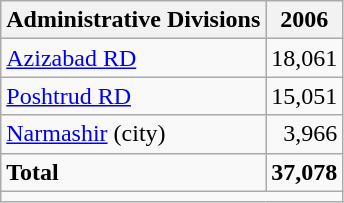<table class="wikitable">
<tr>
<th>Administrative Divisions</th>
<th>2006</th>
</tr>
<tr>
<td><a href='#'>Azizabad RD</a></td>
<td style="text-align: right;">18,061</td>
</tr>
<tr>
<td><a href='#'>Poshtrud RD</a></td>
<td style="text-align: right;">15,051</td>
</tr>
<tr>
<td><a href='#'>Narmashir</a> (city)</td>
<td style="text-align: right;">3,966</td>
</tr>
<tr>
<td><strong>Total</strong></td>
<td style="text-align: right;"><strong>37,078</strong></td>
</tr>
<tr>
<td colspan=2></td>
</tr>
</table>
